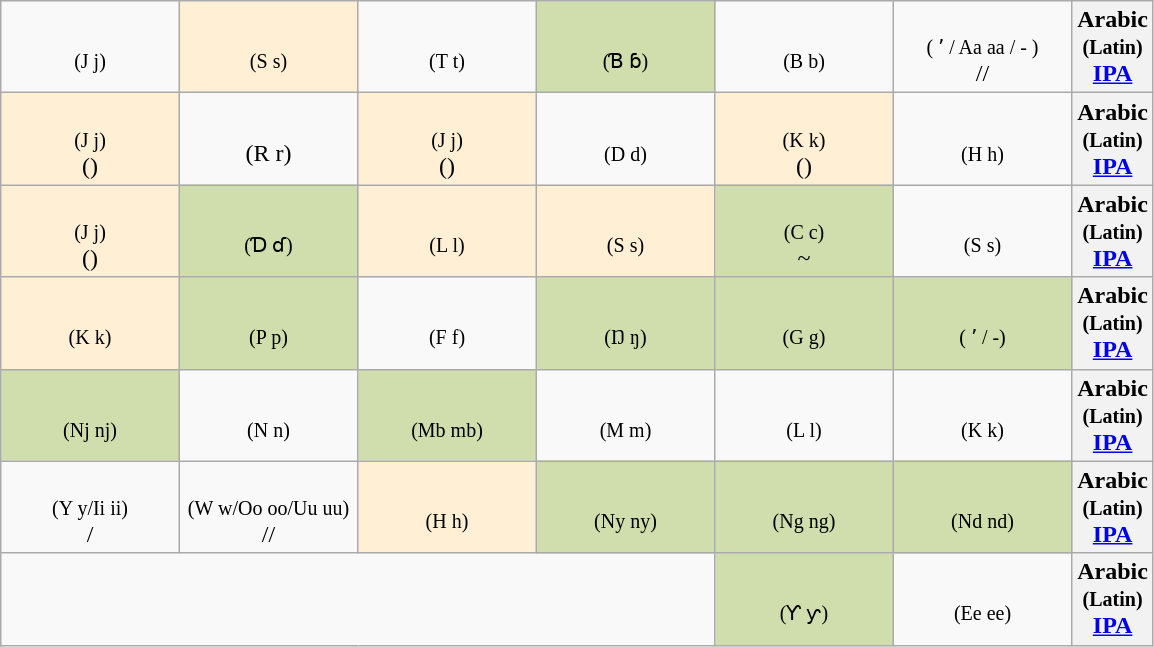<table class="wikitable Unicode" dir="rtl">
<tr>
<th>Arabic<br><small>(Latin)</small><br><a href='#'>IPA</a></th>
<td style="width:7em; text-align:center; padding: 3px;"><span></span><br><small>‌( - / ʼ / Aa aa )</small><br>//</td>
<td style="width:7em; text-align:center; padding: 3px;"><span></span><br><small>‌(B b)</small><br></td>
<td style="width:7em; text-align:center; padding: 3px;" bgcolor="#d0dead"><span></span><br><small>‌(Ɓ ɓ)</small><br></td>
<td style="width:7em; text-align:center; padding: 3px;"><span></span><br><small>‌(T t)</small><br></td>
<td style="width:7em; text-align:center; padding: 3px;" bgcolor="#FFEFD5"><span></span><br><small>‌(S s)</small><br></td>
<td style="width:7em; text-align:center; padding: 3px;"><span></span><br><small>‌(J j)</small><br></td>
</tr>
<tr>
<th>Arabic<br><small>(Latin)</small><br><a href='#'>IPA</a></th>
<td style="width:7em; text-align:center; padding: 3px;"><span></span><br><small>‌(H h)</small><br></td>
<td style="width:7em; text-align:center; padding: 3px;" bgcolor="#FFEFD5"><span></span><br><small>‌(K k)</small><br>()</td>
<td style="width:7em; text-align:center; padding: 3px;"><span></span><br><small>‌(D d)</small><br></td>
<td style="width:7em; text-align:center; padding: 3px;" bgcolor="#FFEFD5"><span></span><br><small>‌(J j)</small><br>()</td>
<td style="width:7em; text-align:center; padding: 3px;"><span></span><br>(R r)<br></td>
<td style="width:7em; text-align:center; padding: 3px;" bgcolor="#FFEFD5"><span></span><br><small>‌(J j)</small><br>()</td>
</tr>
<tr>
<th>Arabic<br><small>(Latin)</small><br><a href='#'>IPA</a></th>
<td style="width:7em; text-align:center; padding: 3px;"><span></span><br><small>‌(S s)</small><br></td>
<td style="width:7em; text-align:center; padding: 3px;" bgcolor="#d0dead"><span></span><br><small>‌(C c)</small><br>‍~‍</td>
<td style="width:7em; text-align:center; padding: 3px;" bgcolor="#FFEFD5"><span></span><br><small>‌(S s)</small><br></td>
<td style="width:7em; text-align:center; padding: 3px;" bgcolor="#FFEFD5"><span></span><br><small>‌(L l)</small><br></td>
<td style="width:7em; text-align:center; padding: 3px;" bgcolor="#d0dead"><span></span><br><small>‌(Ɗ ɗ)</small><br></td>
<td style="width:7em; text-align:center; padding: 3px;" bgcolor="#FFEFD5"><span></span><br><small>‌(J j)</small><br>()</td>
</tr>
<tr>
<th>Arabic<br><small>(Latin)</small><br><a href='#'>IPA</a></th>
<td style="width:7em; text-align:center; padding: 3px;" bgcolor="#d0dead"><span></span><br><small>‌(- / ʼ )</small><br></td>
<td style="width:7em; text-align:center; padding: 3px;" bgcolor="#d0dead"><span></span><br><small>‌(G g)</small><br></td>
<td style="width:7em; text-align:center; padding: 3px;" bgcolor="#d0dead"><span></span><br><small>‌(Ŋ ŋ)</small><br></td>
<td style="width:7em; text-align:center; padding: 3px;"><span></span><br><small>‌(F f)</small><br></td>
<td style="width:7em; text-align:center; padding: 3px;" bgcolor="#d0dead"><span></span><br><small>‌(P p)</small><br></td>
<td style="width:7em; text-align:center; padding: 3px;" bgcolor="#FFEFD5"><span></span><br><small>‌(K k)</small><br></td>
</tr>
<tr>
<th>Arabic<br><small>(Latin)</small><br><a href='#'>IPA</a></th>
<td style="width:7em; text-align:center; padding: 3px;"><span></span><br><small>‌(K k)</small><br></td>
<td style="width:7em; text-align:center; padding: 3px;"><span></span><br><small>‌(L l)</small><br></td>
<td style="width:7em; text-align:center; padding: 3px;"><span></span><br><small>‌(M m)</small><br></td>
<td style="width:7em; text-align:center; padding: 3px;" bgcolor="#d0dead"><span></span><br><small>‌(Mb mb)</small><br></td>
<td style="width:7em; text-align:center; padding: 3px;"><span></span><br><small>‌(N n)</small><br></td>
<td style="width:7em; text-align:center; padding: 3px;" bgcolor="#d0dead"><span></span><br><small>‌(Nj nj)</small><br></td>
</tr>
<tr>
<th>Arabic<br><small>(Latin)</small><br><a href='#'>IPA</a></th>
<td style="width:7em; text-align:center; padding: 3px;" bgcolor="#d0dead"><span></span><br><small>‌(Nd nd)</small><br></td>
<td style="width:7em; text-align:center; padding: 3px;" bgcolor="#d0dead"><span></span><br><small>‌(Ng ng)</small><br></td>
<td style="width:7em; text-align:center; padding: 3px;" bgcolor="#d0dead"><span></span><br><small>‌(Ny ny)</small><br></td>
<td style="width:7em; text-align:center; padding: 3px;" bgcolor="#FFEFD5"><span></span><br><small>‌(H h)</small><br></td>
<td style="width:7em; text-align:center; padding: 3px;"><span></span><br><small>‌(W w/Oo oo/Uu uu)</small><br>//</td>
<td style="width:7em; text-align:center; padding: 3px;"><span></span><br><small>‌(Y y/Ii ii)</small><br>/</td>
</tr>
<tr>
<th>Arabic<br><small>(Latin)</small><br><a href='#'>IPA</a></th>
<td style="width:7em; text-align:center; padding: 3px;"><span></span><br><small>‌(Ee ee)</small><br></td>
<td style="width:7em; text-align:center; padding: 3px;" bgcolor="#d0dead"><span></span><br><small>‌(Ƴ ƴ)</small><br></td>
</tr>
</table>
